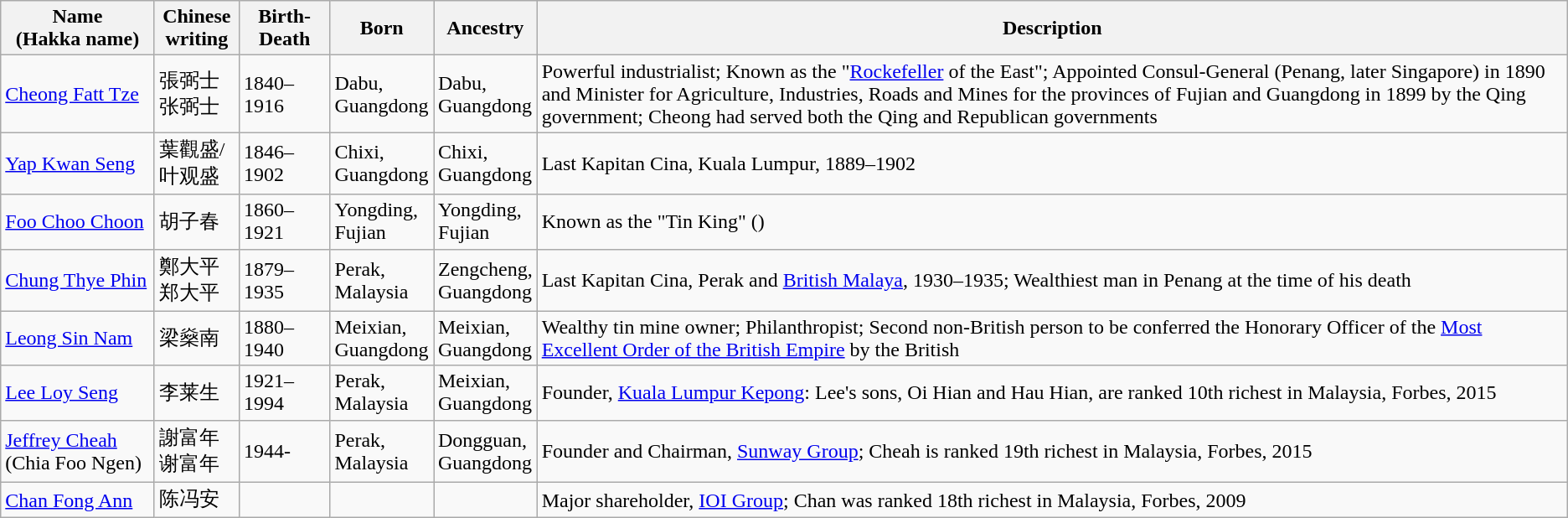<table class="wikitable">
<tr>
<th width="115">Name<br>(Hakka name)</th>
<th width="60">Chinese writing</th>
<th width="65">Birth-Death</th>
<th width="75">Born</th>
<th width="75">Ancestry</th>
<th>Description</th>
</tr>
<tr>
<td><a href='#'>Cheong Fatt Tze</a></td>
<td>張弼士<br>张弼士</td>
<td>1840–1916</td>
<td>Dabu, Guangdong</td>
<td>Dabu, Guangdong</td>
<td>Powerful industrialist; Known as the "<a href='#'>Rockefeller</a> of the East"; Appointed Consul-General (Penang, later Singapore) in 1890 and Minister for Agriculture, Industries, Roads and Mines for the provinces of Fujian and Guangdong in 1899 by the Qing government; Cheong had served both the Qing and Republican governments</td>
</tr>
<tr>
<td><a href='#'>Yap Kwan Seng</a></td>
<td>葉觀盛/叶观盛</td>
<td>1846–1902</td>
<td>Chixi, Guangdong</td>
<td>Chixi, Guangdong</td>
<td>Last Kapitan Cina, Kuala Lumpur, 1889–1902</td>
</tr>
<tr>
<td><a href='#'>Foo Choo Choon</a></td>
<td>胡子春</td>
<td>1860–1921</td>
<td>Yongding, Fujian</td>
<td>Yongding, Fujian</td>
<td>Known as the "Tin King" ()</td>
</tr>
<tr>
<td><a href='#'>Chung Thye Phin</a></td>
<td>鄭大平<br>郑大平</td>
<td>1879–1935</td>
<td>Perak, Malaysia</td>
<td>Zengcheng, Guangdong</td>
<td>Last Kapitan Cina, Perak and <a href='#'>British Malaya</a>, 1930–1935; Wealthiest man in Penang at the time of his death</td>
</tr>
<tr>
<td><a href='#'>Leong Sin Nam</a></td>
<td>梁燊南</td>
<td>1880–1940</td>
<td>Meixian, Guangdong</td>
<td>Meixian, Guangdong</td>
<td>Wealthy tin mine owner; Philanthropist; Second non-British person to be conferred the Honorary Officer of the <a href='#'>Most Excellent Order of the British Empire</a> by the British</td>
</tr>
<tr>
<td><a href='#'>Lee Loy Seng</a></td>
<td>李莱生</td>
<td>1921–1994</td>
<td>Perak, Malaysia</td>
<td>Meixian, Guangdong</td>
<td>Founder, <a href='#'>Kuala Lumpur Kepong</a>: Lee's sons, Oi Hian and Hau Hian, are ranked 10th richest in Malaysia, Forbes, 2015</td>
</tr>
<tr>
<td><a href='#'>Jeffrey Cheah</a><br>(Chia Foo Ngen)</td>
<td>謝富年<br>谢富年</td>
<td>1944-</td>
<td>Perak, Malaysia</td>
<td>Dongguan, Guangdong</td>
<td>Founder and Chairman, <a href='#'>Sunway Group</a>; Cheah is ranked 19th richest in Malaysia, Forbes, 2015</td>
</tr>
<tr>
<td><a href='#'>Chan Fong Ann</a></td>
<td>陈冯安</td>
<td></td>
<td></td>
<td></td>
<td>Major shareholder, <a href='#'>IOI Group</a>; Chan was ranked 18th richest in Malaysia, Forbes, 2009</td>
</tr>
</table>
